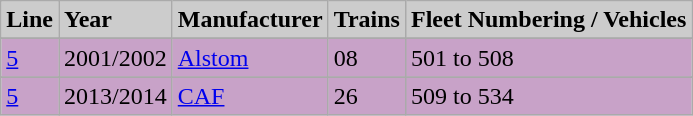<table class="wikitable">
<tr>
<td bgcolor="#cccccc"><strong>Line</strong></td>
<td bgcolor="#cccccc"><strong>Year</strong></td>
<td bgcolor="#cccccc"><strong>Manufacturer</strong></td>
<td bgcolor="#cccccc"><strong>Trains</strong></td>
<td bgcolor="#cccccc"><strong>Fleet Numbering / Vehicles</strong></td>
</tr>
<tr>
</tr>
<tr>
<td bgcolor="#c8a2c8"><a href='#'>5</a></td>
<td bgcolor="#c8a2c8">2001/2002</td>
<td bgcolor="#c8a2c8"><a href='#'>Alstom</a></td>
<td bgcolor="#c8a2c8">08</td>
<td bgcolor="#c8a2c8">501 to 508</td>
</tr>
<tr>
</tr>
<tr>
<td bgcolor="#c8a2c8"><a href='#'>5</a></td>
<td bgcolor="#c8a2c8">2013/2014</td>
<td bgcolor="#c8a2c8"><a href='#'>CAF</a></td>
<td bgcolor="#c8a2c8">26</td>
<td bgcolor="#c8a2c8">509 to 534</td>
</tr>
</table>
